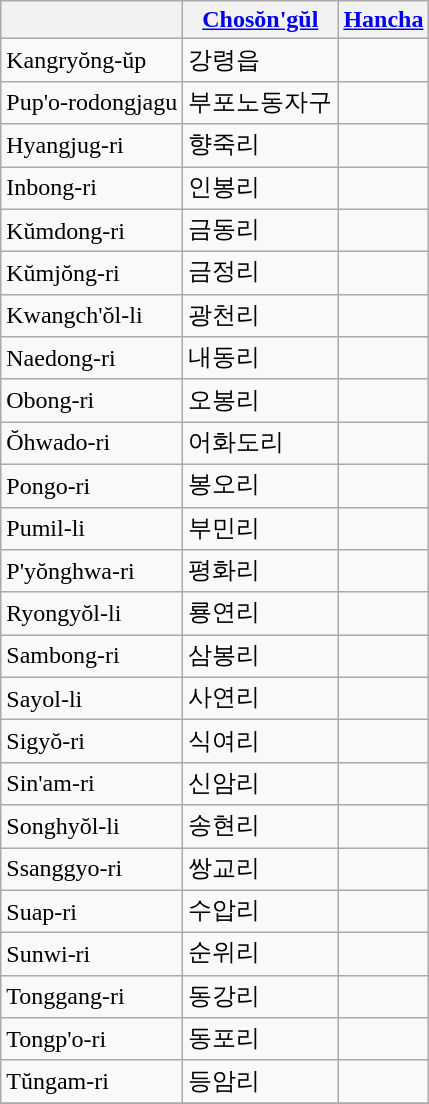<table class="wikitable">
<tr>
<th></th>
<th><a href='#'>Chosŏn'gŭl</a></th>
<th><a href='#'>Hancha</a></th>
</tr>
<tr>
<td>Kangryŏng-ŭp</td>
<td>강령읍</td>
<td></td>
</tr>
<tr>
<td>Pup'o-rodongjagu</td>
<td>부포노동자구</td>
<td></td>
</tr>
<tr>
<td>Hyangjug-ri</td>
<td>향죽리</td>
<td></td>
</tr>
<tr>
<td>Inbong-ri</td>
<td>인봉리</td>
<td></td>
</tr>
<tr>
<td>Kŭmdong-ri</td>
<td>금동리</td>
<td></td>
</tr>
<tr>
<td>Kŭmjŏng-ri</td>
<td>금정리</td>
<td></td>
</tr>
<tr>
<td>Kwangch'ŏl-li</td>
<td>광천리</td>
<td></td>
</tr>
<tr>
<td>Naedong-ri</td>
<td>내동리</td>
<td></td>
</tr>
<tr>
<td>Obong-ri</td>
<td>오봉리</td>
<td></td>
</tr>
<tr>
<td>Ŏhwado-ri</td>
<td>어화도리</td>
<td></td>
</tr>
<tr>
<td>Pongo-ri</td>
<td>봉오리</td>
<td></td>
</tr>
<tr>
<td>Pumil-li</td>
<td>부민리</td>
<td></td>
</tr>
<tr>
<td>P'yŏnghwa-ri</td>
<td>평화리</td>
<td></td>
</tr>
<tr>
<td>Ryongyŏl-li</td>
<td>룡연리</td>
<td></td>
</tr>
<tr>
<td>Sambong-ri</td>
<td>삼봉리</td>
<td></td>
</tr>
<tr>
<td>Sayol-li</td>
<td>사연리</td>
<td></td>
</tr>
<tr>
<td>Sigyŏ-ri</td>
<td>식여리</td>
<td></td>
</tr>
<tr>
<td>Sin'am-ri</td>
<td>신암리</td>
<td></td>
</tr>
<tr>
<td>Songhyŏl-li</td>
<td>송현리</td>
<td></td>
</tr>
<tr>
<td>Ssanggyo-ri</td>
<td>쌍교리</td>
<td></td>
</tr>
<tr>
<td>Suap-ri</td>
<td>수압리</td>
<td></td>
</tr>
<tr>
<td>Sunwi-ri</td>
<td>순위리</td>
<td></td>
</tr>
<tr>
<td>Tonggang-ri</td>
<td>동강리</td>
<td></td>
</tr>
<tr>
<td>Tongp'o-ri</td>
<td>동포리</td>
<td></td>
</tr>
<tr>
<td>Tŭngam-ri</td>
<td>등암리</td>
<td></td>
</tr>
<tr>
</tr>
</table>
